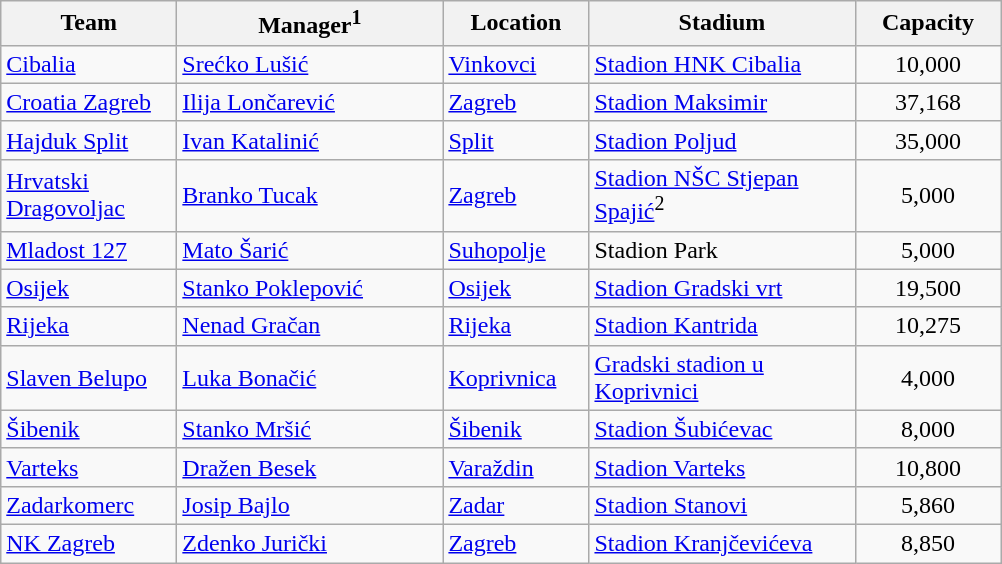<table class="wikitable sortable">
<tr>
<th width="110">Team</th>
<th width="170">Manager<sup>1</sup></th>
<th width="90">Location</th>
<th width="170">Stadium</th>
<th width="90">Capacity</th>
</tr>
<tr>
<td><a href='#'>Cibalia</a></td>
<td> <a href='#'>Srećko Lušić</a></td>
<td><a href='#'>Vinkovci</a></td>
<td><a href='#'>Stadion HNK Cibalia</a></td>
<td align=center>10,000</td>
</tr>
<tr>
<td><a href='#'>Croatia Zagreb</a></td>
<td> <a href='#'>Ilija Lončarević</a></td>
<td><a href='#'>Zagreb</a></td>
<td><a href='#'>Stadion Maksimir</a></td>
<td align=center>37,168</td>
</tr>
<tr>
<td><a href='#'>Hajduk Split</a></td>
<td> <a href='#'>Ivan Katalinić</a></td>
<td><a href='#'>Split</a></td>
<td><a href='#'>Stadion Poljud</a></td>
<td align=center>35,000</td>
</tr>
<tr>
<td><a href='#'>Hrvatski Dragovoljac</a></td>
<td> <a href='#'>Branko Tucak</a></td>
<td><a href='#'>Zagreb</a></td>
<td><a href='#'>Stadion NŠC Stjepan Spajić</a><sup>2</sup></td>
<td align=center>5,000</td>
</tr>
<tr>
<td><a href='#'>Mladost 127</a></td>
<td> <a href='#'>Mato Šarić</a></td>
<td><a href='#'>Suhopolje</a></td>
<td>Stadion Park</td>
<td align=center>5,000</td>
</tr>
<tr>
<td><a href='#'>Osijek</a></td>
<td> <a href='#'>Stanko Poklepović</a></td>
<td><a href='#'>Osijek</a></td>
<td><a href='#'>Stadion Gradski vrt</a></td>
<td align=center>19,500</td>
</tr>
<tr>
<td><a href='#'>Rijeka</a></td>
<td> <a href='#'>Nenad Gračan</a></td>
<td><a href='#'>Rijeka</a></td>
<td><a href='#'>Stadion Kantrida</a></td>
<td align=center>10,275</td>
</tr>
<tr>
<td><a href='#'>Slaven Belupo</a></td>
<td> <a href='#'>Luka Bonačić</a></td>
<td><a href='#'>Koprivnica</a></td>
<td><a href='#'>Gradski stadion u Koprivnici</a></td>
<td align=center>4,000</td>
</tr>
<tr>
<td><a href='#'>Šibenik</a></td>
<td> <a href='#'>Stanko Mršić</a></td>
<td><a href='#'>Šibenik</a></td>
<td><a href='#'>Stadion Šubićevac</a></td>
<td align=center>8,000</td>
</tr>
<tr>
<td><a href='#'>Varteks</a></td>
<td> <a href='#'>Dražen Besek</a></td>
<td><a href='#'>Varaždin</a></td>
<td><a href='#'>Stadion Varteks</a></td>
<td align=center>10,800</td>
</tr>
<tr>
<td><a href='#'>Zadarkomerc</a></td>
<td> <a href='#'>Josip Bajlo</a></td>
<td><a href='#'>Zadar</a></td>
<td><a href='#'>Stadion Stanovi</a></td>
<td align=center>5,860</td>
</tr>
<tr>
<td><a href='#'>NK Zagreb</a></td>
<td> <a href='#'>Zdenko Jurički</a></td>
<td><a href='#'>Zagreb</a></td>
<td><a href='#'>Stadion Kranjčevićeva</a></td>
<td align=center>8,850</td>
</tr>
</table>
